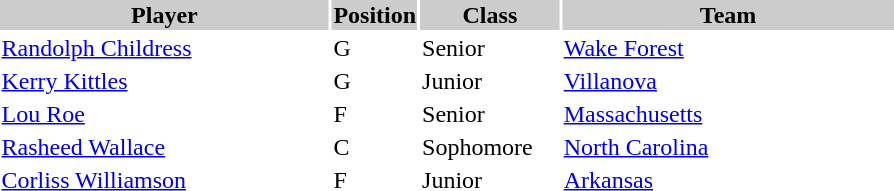<table style="width:600px" "border:'1' 'solid' 'gray'">
<tr>
<th bgcolor="#CCCCCC" style="width:40%">Player</th>
<th bgcolor="#CCCCCC" style="width:4%">Position</th>
<th bgcolor="#CCCCCC" style="width:16%">Class</th>
<th bgcolor="#CCCCCC" style="width:40%">Team</th>
</tr>
<tr>
<td><a href='#'>Randolph Childress</a></td>
<td>G</td>
<td>Senior</td>
<td><a href='#'>Wake Forest</a></td>
</tr>
<tr>
<td><a href='#'>Kerry Kittles</a></td>
<td>G</td>
<td>Junior</td>
<td><a href='#'>Villanova</a></td>
</tr>
<tr>
<td><a href='#'>Lou Roe</a></td>
<td>F</td>
<td>Senior</td>
<td><a href='#'>Massachusetts</a></td>
</tr>
<tr>
<td><a href='#'>Rasheed Wallace</a></td>
<td>C</td>
<td>Sophomore</td>
<td><a href='#'>North Carolina</a></td>
</tr>
<tr>
<td><a href='#'>Corliss Williamson</a></td>
<td>F</td>
<td>Junior</td>
<td><a href='#'>Arkansas</a></td>
</tr>
</table>
